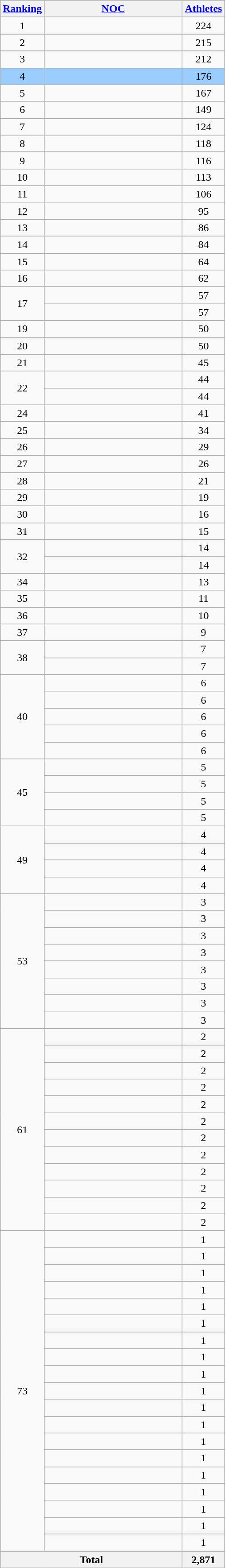<table class="wikitable collapsible collapsed sortable" style="border:0;">
<tr>
<th width=50><a href='#'>Ranking</a></th>
<th width=200><a href='#'>NOC</a></th>
<th width=25><a href='#'>Athletes</a></th>
</tr>
<tr>
<td align=center>1</td>
<td></td>
<td align=center>224</td>
</tr>
<tr>
<td align=center>2</td>
<td></td>
<td align=center>215</td>
</tr>
<tr>
<td align=center>3</td>
<td></td>
<td align=center>212</td>
</tr>
<tr style="background:#9acdff;">
<td align=center>4</td>
<td></td>
<td align=center>176</td>
</tr>
<tr>
<td align=center>5</td>
<td></td>
<td align=center>167</td>
</tr>
<tr>
<td align=center>6</td>
<td></td>
<td align=center>149</td>
</tr>
<tr>
<td align=center>7</td>
<td></td>
<td align=center>124</td>
</tr>
<tr>
<td align=center>8</td>
<td></td>
<td align=center>118</td>
</tr>
<tr>
<td align=center>9</td>
<td></td>
<td align=center>116</td>
</tr>
<tr>
<td align=center>10</td>
<td></td>
<td align=center>113</td>
</tr>
<tr>
<td align=center>11</td>
<td></td>
<td align=center>106</td>
</tr>
<tr>
<td align=center>12</td>
<td></td>
<td align=center>95</td>
</tr>
<tr>
<td align=center>13</td>
<td></td>
<td align=center>86</td>
</tr>
<tr>
<td align=center>14</td>
<td></td>
<td align=center>84</td>
</tr>
<tr>
<td align=center>15</td>
<td></td>
<td align=center>64</td>
</tr>
<tr>
<td align=center>16</td>
<td></td>
<td align=center>62</td>
</tr>
<tr>
<td style="text-align:center;" rowspan="2">17</td>
<td></td>
<td align=center>57</td>
</tr>
<tr>
<td></td>
<td align=center>57</td>
</tr>
<tr>
<td align=center>19</td>
<td></td>
<td align=center>50</td>
</tr>
<tr>
<td align=center>20</td>
<td></td>
<td align=center>50</td>
</tr>
<tr>
<td align=center>21</td>
<td></td>
<td align=center>45</td>
</tr>
<tr>
<td style="text-align:center;" rowspan="2">22</td>
<td></td>
<td align=center>44</td>
</tr>
<tr>
<td></td>
<td align=center>44</td>
</tr>
<tr>
<td align=center>24</td>
<td></td>
<td align=center>41</td>
</tr>
<tr>
<td align=center>25</td>
<td></td>
<td align=center>34</td>
</tr>
<tr>
<td align=center>26</td>
<td></td>
<td align=center>29</td>
</tr>
<tr>
<td align=center>27</td>
<td></td>
<td align=center>26</td>
</tr>
<tr>
<td align=center>28</td>
<td></td>
<td align=center>21</td>
</tr>
<tr>
<td align=center>29</td>
<td></td>
<td align=center>19</td>
</tr>
<tr>
<td align=center>30</td>
<td></td>
<td align=center>16</td>
</tr>
<tr>
<td align=center>31</td>
<td></td>
<td align=center>15</td>
</tr>
<tr>
<td style="text-align:center;" rowspan="2">32</td>
<td></td>
<td align=center>14</td>
</tr>
<tr>
<td></td>
<td align=center>14</td>
</tr>
<tr>
<td align=center>34</td>
<td></td>
<td align=center>13</td>
</tr>
<tr>
<td align=center>35</td>
<td></td>
<td align=center>11</td>
</tr>
<tr>
<td align=center>36</td>
<td></td>
<td align=center>10</td>
</tr>
<tr>
<td align=center>37</td>
<td></td>
<td align=center>9</td>
</tr>
<tr>
<td style="text-align:center;" rowspan="2">38</td>
<td></td>
<td align=center>7</td>
</tr>
<tr>
<td></td>
<td align=center>7</td>
</tr>
<tr>
<td style="text-align:center;" rowspan="5">40</td>
<td></td>
<td align=center>6</td>
</tr>
<tr>
<td></td>
<td align=center>6</td>
</tr>
<tr>
<td></td>
<td align=center>6</td>
</tr>
<tr>
<td></td>
<td align=center>6</td>
</tr>
<tr>
<td></td>
<td align=center>6</td>
</tr>
<tr>
<td style="text-align:center;" rowspan="4">45</td>
<td></td>
<td align=center>5</td>
</tr>
<tr>
<td></td>
<td align=center>5</td>
</tr>
<tr>
<td></td>
<td align=center>5</td>
</tr>
<tr>
<td></td>
<td align=center>5</td>
</tr>
<tr>
<td style="text-align:center;" rowspan="4">49</td>
<td></td>
<td align=center>4</td>
</tr>
<tr>
<td></td>
<td align=center>4</td>
</tr>
<tr>
<td></td>
<td align=center>4</td>
</tr>
<tr>
<td></td>
<td align=center>4</td>
</tr>
<tr>
<td rowspan="8" style="text-align:center;">53</td>
<td></td>
<td align=center>3</td>
</tr>
<tr>
<td></td>
<td align=center>3</td>
</tr>
<tr>
<td></td>
<td align=center>3</td>
</tr>
<tr>
<td></td>
<td align=center>3</td>
</tr>
<tr>
<td></td>
<td align=center>3</td>
</tr>
<tr>
<td></td>
<td align=center>3</td>
</tr>
<tr>
<td></td>
<td align=center>3</td>
</tr>
<tr>
<td></td>
<td align=center>3</td>
</tr>
<tr>
<td style="text-align:center;" rowspan="12">61</td>
<td></td>
<td align=center>2</td>
</tr>
<tr>
<td></td>
<td align=center>2</td>
</tr>
<tr>
<td></td>
<td align=center>2</td>
</tr>
<tr>
<td></td>
<td align=center>2</td>
</tr>
<tr>
<td></td>
<td align=center>2</td>
</tr>
<tr>
<td></td>
<td align=center>2</td>
</tr>
<tr>
<td></td>
<td align=center>2</td>
</tr>
<tr>
<td></td>
<td align=center>2</td>
</tr>
<tr>
<td></td>
<td align=center>2</td>
</tr>
<tr>
<td></td>
<td align=center>2</td>
</tr>
<tr>
<td></td>
<td align=center>2</td>
</tr>
<tr>
<td></td>
<td align=center>2</td>
</tr>
<tr>
<td style="text-align:center;" rowspan="19">73</td>
<td></td>
<td align=center>1</td>
</tr>
<tr>
<td></td>
<td align=center>1</td>
</tr>
<tr>
<td></td>
<td align=center>1</td>
</tr>
<tr>
<td></td>
<td align=center>1</td>
</tr>
<tr>
<td></td>
<td align=center>1</td>
</tr>
<tr>
<td></td>
<td align=center>1</td>
</tr>
<tr>
<td></td>
<td align=center>1</td>
</tr>
<tr>
<td></td>
<td align=center>1</td>
</tr>
<tr>
<td></td>
<td align=center>1</td>
</tr>
<tr>
<td></td>
<td align=center>1</td>
</tr>
<tr>
<td></td>
<td align=center>1</td>
</tr>
<tr>
<td></td>
<td align=center>1</td>
</tr>
<tr>
<td></td>
<td align=center>1</td>
</tr>
<tr>
<td></td>
<td align=center>1</td>
</tr>
<tr>
<td></td>
<td align=center>1</td>
</tr>
<tr>
<td></td>
<td align=center>1</td>
</tr>
<tr>
<td></td>
<td align=center>1</td>
</tr>
<tr>
<td></td>
<td align=center>1</td>
</tr>
<tr>
<td></td>
<td align=center>1</td>
</tr>
<tr>
<th colspan=2>Total</th>
<th>2,871</th>
</tr>
</table>
